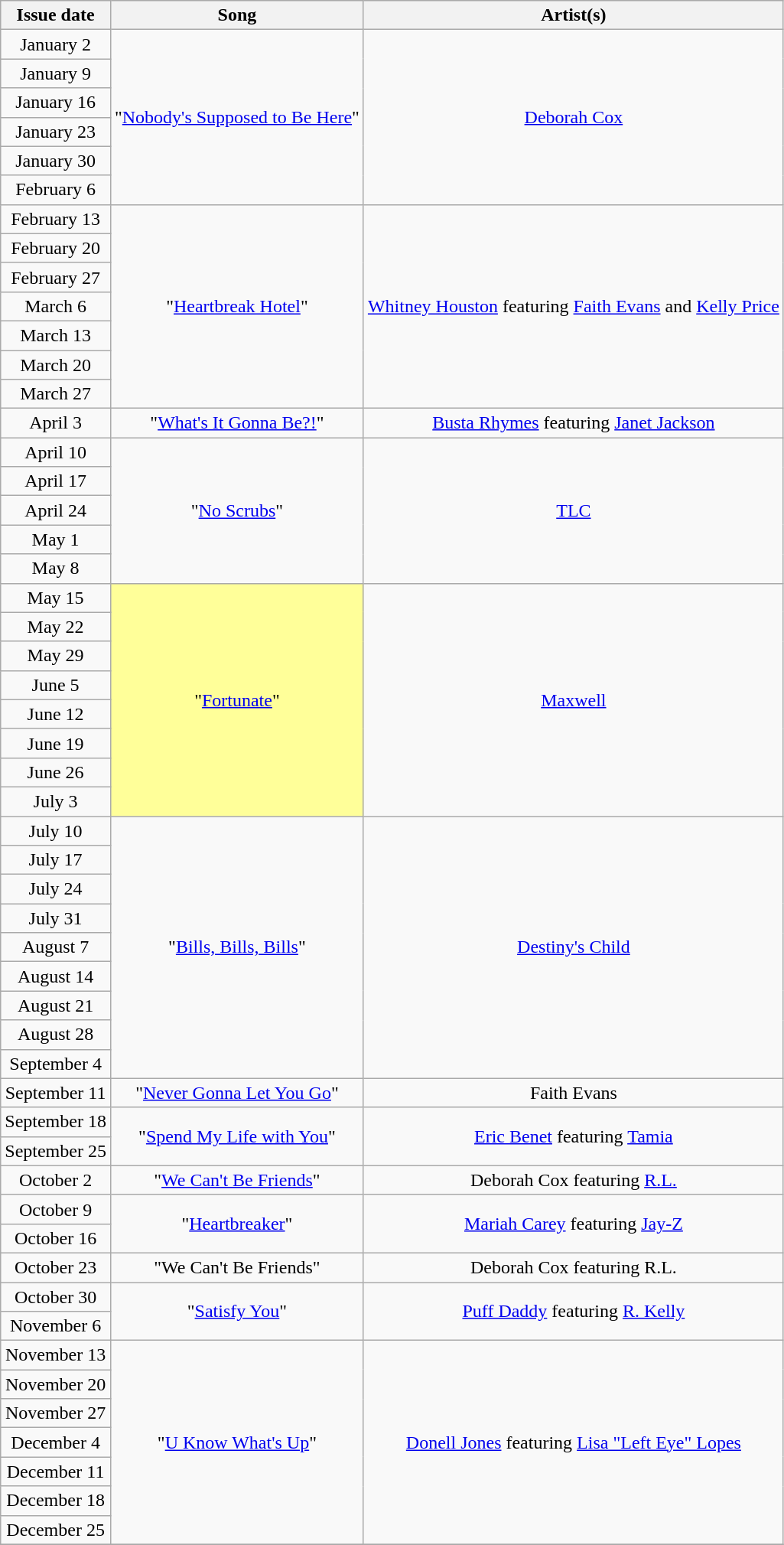<table class="wikitable plainrowheaders" style="text-align: center">
<tr>
<th>Issue date</th>
<th>Song</th>
<th>Artist(s)</th>
</tr>
<tr>
<td>January 2</td>
<td rowspan="6">"<a href='#'>Nobody's Supposed to Be Here</a>"</td>
<td rowspan="6"><a href='#'>Deborah Cox</a></td>
</tr>
<tr>
<td>January 9</td>
</tr>
<tr>
<td>January 16</td>
</tr>
<tr>
<td>January 23</td>
</tr>
<tr>
<td>January 30</td>
</tr>
<tr>
<td>February 6</td>
</tr>
<tr>
<td>February 13</td>
<td rowspan="7">"<a href='#'>Heartbreak Hotel</a>"</td>
<td rowspan="7"><a href='#'>Whitney Houston</a> featuring <a href='#'>Faith Evans</a> and <a href='#'>Kelly Price</a></td>
</tr>
<tr>
<td>February 20</td>
</tr>
<tr>
<td>February 27</td>
</tr>
<tr>
<td>March 6</td>
</tr>
<tr>
<td>March 13</td>
</tr>
<tr>
<td>March 20</td>
</tr>
<tr>
<td>March 27</td>
</tr>
<tr>
<td>April 3</td>
<td>"<a href='#'>What's It Gonna Be?!</a>"</td>
<td><a href='#'>Busta Rhymes</a> featuring <a href='#'>Janet Jackson</a></td>
</tr>
<tr>
<td>April 10</td>
<td rowspan="5">"<a href='#'>No Scrubs</a>"</td>
<td rowspan="5"><a href='#'>TLC</a></td>
</tr>
<tr>
<td>April 17</td>
</tr>
<tr>
<td>April 24</td>
</tr>
<tr>
<td>May 1</td>
</tr>
<tr>
<td>May 8</td>
</tr>
<tr>
<td>May 15</td>
<td bgcolor=#FFFF99 rowspan="8">"<a href='#'>Fortunate</a>" </td>
<td rowspan="8"><a href='#'>Maxwell</a></td>
</tr>
<tr>
<td>May 22</td>
</tr>
<tr>
<td>May 29</td>
</tr>
<tr>
<td>June 5</td>
</tr>
<tr>
<td>June 12</td>
</tr>
<tr>
<td>June 19</td>
</tr>
<tr>
<td>June 26</td>
</tr>
<tr>
<td>July 3</td>
</tr>
<tr>
<td>July 10</td>
<td rowspan="9">"<a href='#'>Bills, Bills, Bills</a>"</td>
<td rowspan="9"><a href='#'>Destiny's Child</a></td>
</tr>
<tr>
<td>July 17</td>
</tr>
<tr>
<td>July 24</td>
</tr>
<tr>
<td>July 31</td>
</tr>
<tr>
<td>August 7</td>
</tr>
<tr>
<td>August 14</td>
</tr>
<tr>
<td>August 21</td>
</tr>
<tr>
<td>August 28</td>
</tr>
<tr>
<td>September 4</td>
</tr>
<tr>
<td>September 11</td>
<td>"<a href='#'>Never Gonna Let You Go</a>"</td>
<td>Faith Evans</td>
</tr>
<tr>
<td>September 18</td>
<td rowspan="2">"<a href='#'>Spend My Life with You</a>"</td>
<td rowspan="2"><a href='#'>Eric Benet</a> featuring <a href='#'>Tamia</a></td>
</tr>
<tr>
<td>September 25</td>
</tr>
<tr>
<td>October 2</td>
<td>"<a href='#'>We Can't Be Friends</a>"</td>
<td>Deborah Cox featuring <a href='#'>R.L.</a></td>
</tr>
<tr>
<td>October 9</td>
<td rowspan="2">"<a href='#'>Heartbreaker</a>"</td>
<td rowspan="2"><a href='#'>Mariah Carey</a> featuring <a href='#'>Jay-Z</a></td>
</tr>
<tr>
<td>October 16</td>
</tr>
<tr>
<td>October 23</td>
<td>"We Can't Be Friends"</td>
<td>Deborah Cox featuring R.L.</td>
</tr>
<tr>
<td>October 30</td>
<td rowspan="2">"<a href='#'>Satisfy You</a>"</td>
<td rowspan="2"><a href='#'>Puff Daddy</a> featuring <a href='#'>R. Kelly</a></td>
</tr>
<tr>
<td>November 6</td>
</tr>
<tr>
<td>November 13</td>
<td rowspan="7">"<a href='#'>U Know What's Up</a>"</td>
<td rowspan="7"><a href='#'>Donell Jones</a> featuring <a href='#'>Lisa "Left Eye" Lopes</a></td>
</tr>
<tr>
<td>November 20</td>
</tr>
<tr>
<td>November 27</td>
</tr>
<tr>
<td>December 4</td>
</tr>
<tr>
<td>December 11</td>
</tr>
<tr>
<td>December 18</td>
</tr>
<tr>
<td>December 25</td>
</tr>
<tr>
</tr>
</table>
